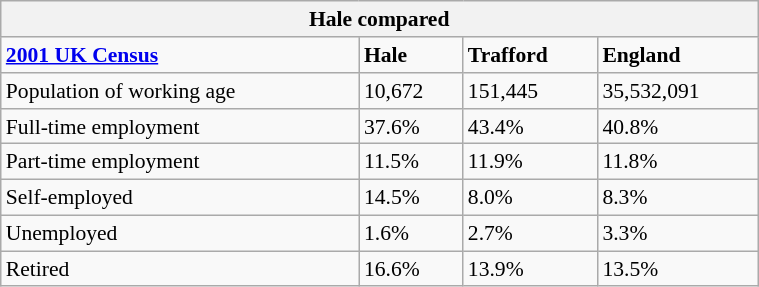<table class="wikitable" style="float: right; margin-left: 1em; width: 40%; font-size: 90%;" cellspacing="5">
<tr>
<th colspan="4"><strong>Hale compared</strong></th>
</tr>
<tr>
<td><strong><a href='#'>2001 UK Census</a></strong></td>
<td><strong>Hale</strong></td>
<td><strong>Trafford</strong></td>
<td><strong>England</strong></td>
</tr>
<tr>
<td>Population of working age</td>
<td>10,672</td>
<td>151,445</td>
<td>35,532,091</td>
</tr>
<tr>
<td>Full-time employment</td>
<td>37.6%</td>
<td>43.4%</td>
<td>40.8%</td>
</tr>
<tr>
<td>Part-time employment</td>
<td>11.5%</td>
<td>11.9%</td>
<td>11.8%</td>
</tr>
<tr>
<td>Self-employed</td>
<td>14.5%</td>
<td>8.0%</td>
<td>8.3%</td>
</tr>
<tr>
<td>Unemployed</td>
<td>1.6%</td>
<td>2.7%</td>
<td>3.3%</td>
</tr>
<tr>
<td>Retired</td>
<td>16.6%</td>
<td>13.9%</td>
<td>13.5%</td>
</tr>
</table>
